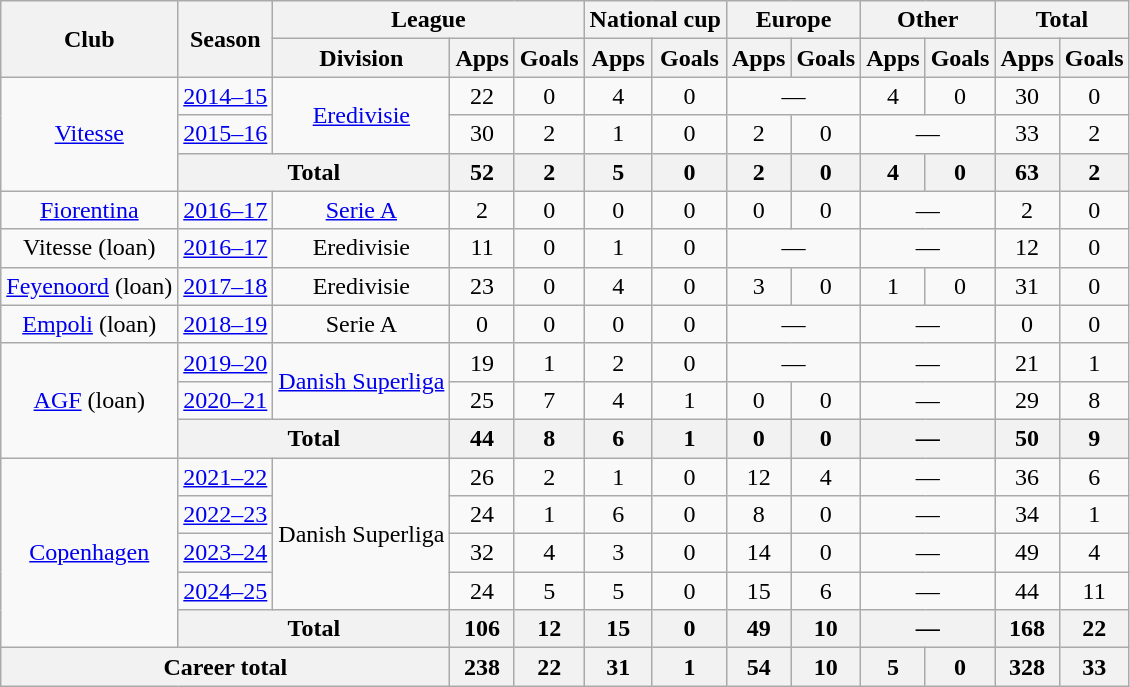<table class="wikitable" style="text-align:center">
<tr>
<th rowspan="2">Club</th>
<th rowspan="2">Season</th>
<th colspan="3">League</th>
<th colspan="2">National cup</th>
<th colspan="2">Europe</th>
<th colspan="2">Other</th>
<th colspan="2">Total</th>
</tr>
<tr>
<th>Division</th>
<th>Apps</th>
<th>Goals</th>
<th>Apps</th>
<th>Goals</th>
<th>Apps</th>
<th>Goals</th>
<th>Apps</th>
<th>Goals</th>
<th>Apps</th>
<th>Goals</th>
</tr>
<tr>
<td rowspan="3"><a href='#'>Vitesse</a></td>
<td><a href='#'>2014–15</a></td>
<td rowspan="2"><a href='#'>Eredivisie</a></td>
<td>22</td>
<td>0</td>
<td>4</td>
<td>0</td>
<td colspan="2">—</td>
<td>4</td>
<td>0</td>
<td>30</td>
<td>0</td>
</tr>
<tr>
<td><a href='#'>2015–16</a></td>
<td>30</td>
<td>2</td>
<td>1</td>
<td>0</td>
<td>2</td>
<td>0</td>
<td colspan="2">—</td>
<td>33</td>
<td>2</td>
</tr>
<tr>
<th colspan="2">Total</th>
<th>52</th>
<th>2</th>
<th>5</th>
<th>0</th>
<th>2</th>
<th>0</th>
<th>4</th>
<th>0</th>
<th>63</th>
<th>2</th>
</tr>
<tr>
<td><a href='#'>Fiorentina</a></td>
<td><a href='#'>2016–17</a></td>
<td><a href='#'>Serie A</a></td>
<td>2</td>
<td>0</td>
<td>0</td>
<td>0</td>
<td>0</td>
<td>0</td>
<td colspan="2">—</td>
<td>2</td>
<td>0</td>
</tr>
<tr>
<td>Vitesse (loan)</td>
<td><a href='#'>2016–17</a></td>
<td>Eredivisie</td>
<td>11</td>
<td>0</td>
<td>1</td>
<td>0</td>
<td colspan="2">—</td>
<td colspan="2">—</td>
<td>12</td>
<td>0</td>
</tr>
<tr>
<td><a href='#'>Feyenoord</a> (loan)</td>
<td><a href='#'>2017–18</a></td>
<td>Eredivisie</td>
<td>23</td>
<td>0</td>
<td>4</td>
<td>0</td>
<td>3</td>
<td>0</td>
<td>1</td>
<td>0</td>
<td>31</td>
<td>0</td>
</tr>
<tr>
<td><a href='#'>Empoli</a> (loan)</td>
<td><a href='#'>2018–19</a></td>
<td>Serie A</td>
<td>0</td>
<td>0</td>
<td>0</td>
<td>0</td>
<td colspan="2">—</td>
<td colspan="2">—</td>
<td>0</td>
<td>0</td>
</tr>
<tr>
<td rowspan="3"><a href='#'>AGF</a> (loan)</td>
<td><a href='#'>2019–20</a></td>
<td rowspan="2"><a href='#'>Danish Superliga</a></td>
<td>19</td>
<td>1</td>
<td>2</td>
<td>0</td>
<td colspan="2">—</td>
<td colspan="2">—</td>
<td>21</td>
<td>1</td>
</tr>
<tr>
<td><a href='#'>2020–21</a></td>
<td>25</td>
<td>7</td>
<td>4</td>
<td>1</td>
<td>0</td>
<td>0</td>
<td colspan="2">—</td>
<td>29</td>
<td>8</td>
</tr>
<tr>
<th colspan="2">Total</th>
<th>44</th>
<th>8</th>
<th>6</th>
<th>1</th>
<th>0</th>
<th>0</th>
<th colspan="2">—</th>
<th>50</th>
<th>9</th>
</tr>
<tr>
<td rowspan="5"><a href='#'>Copenhagen</a></td>
<td><a href='#'>2021–22</a></td>
<td rowspan="4">Danish Superliga</td>
<td>26</td>
<td>2</td>
<td>1</td>
<td>0</td>
<td>12</td>
<td>4</td>
<td colspan="2">—</td>
<td>36</td>
<td>6</td>
</tr>
<tr>
<td><a href='#'>2022–23</a></td>
<td>24</td>
<td>1</td>
<td>6</td>
<td>0</td>
<td>8</td>
<td>0</td>
<td colspan="2">—</td>
<td>34</td>
<td>1</td>
</tr>
<tr>
<td><a href='#'>2023–24</a></td>
<td>32</td>
<td>4</td>
<td>3</td>
<td>0</td>
<td>14</td>
<td>0</td>
<td colspan="2">—</td>
<td>49</td>
<td>4</td>
</tr>
<tr>
<td><a href='#'>2024–25</a></td>
<td>24</td>
<td>5</td>
<td>5</td>
<td>0</td>
<td>15</td>
<td>6</td>
<td colspan="2">—</td>
<td>44</td>
<td>11</td>
</tr>
<tr>
<th colspan="2">Total</th>
<th>106</th>
<th>12</th>
<th>15</th>
<th>0</th>
<th>49</th>
<th>10</th>
<th colspan="2">—</th>
<th>168</th>
<th>22</th>
</tr>
<tr>
<th colspan="3">Career total</th>
<th>238</th>
<th>22</th>
<th>31</th>
<th>1</th>
<th>54</th>
<th>10</th>
<th>5</th>
<th>0</th>
<th>328</th>
<th>33</th>
</tr>
</table>
